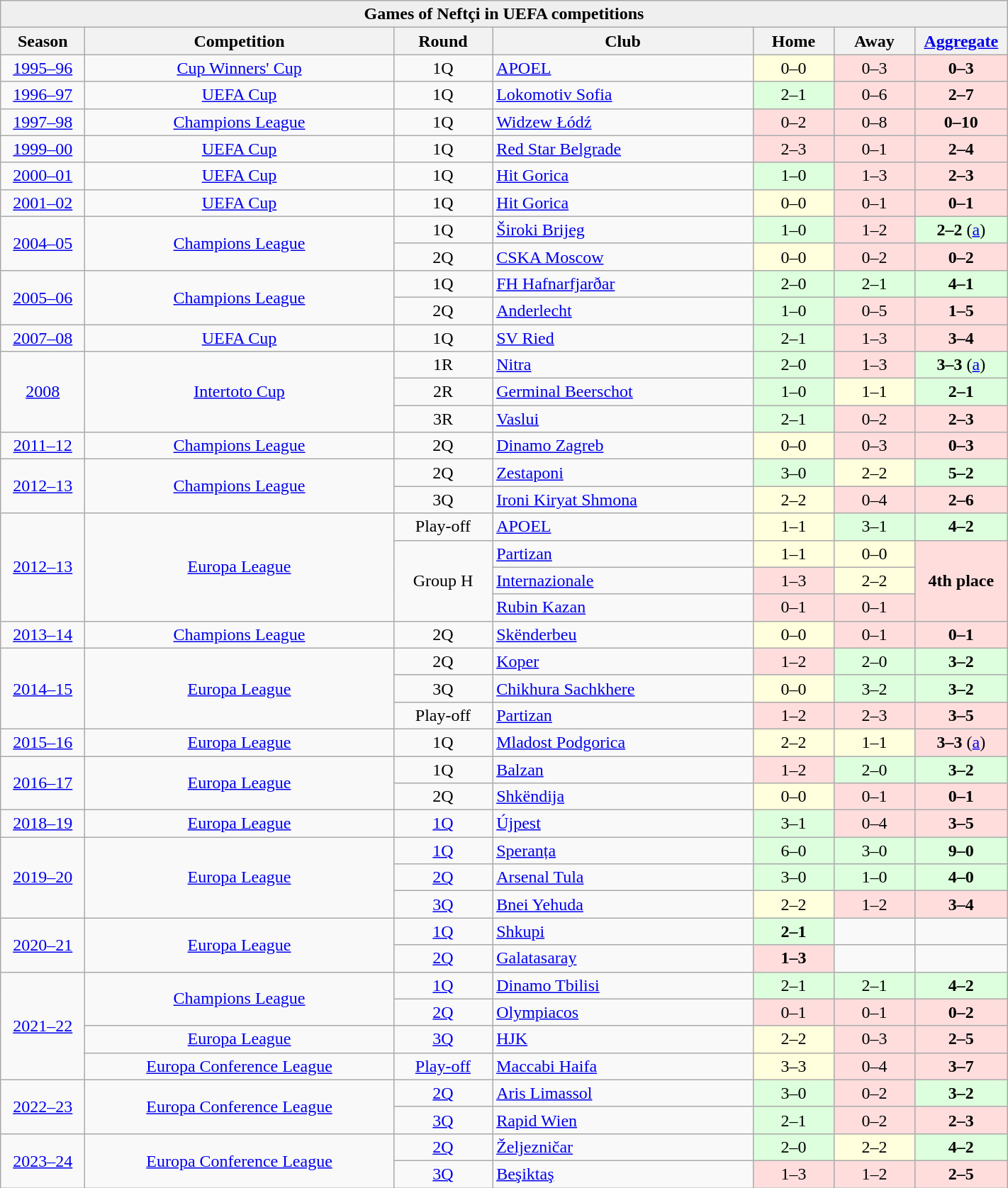<table class="wikitable collapsible collapsed" width="75%" style="text-align: center;">
<tr>
<th style="background:#EFEFEF;" colspan=17>Games of Neftçi in UEFA competitions</th>
</tr>
<tr>
<th width="63">Season</th>
<th scope="col" width=250 align="center">Competition</th>
<th width="75">Round</th>
<th width="210">Club</th>
<th width="60">Home</th>
<th width="60">Away</th>
<th width="60"><a href='#'>Aggregate</a></th>
</tr>
<tr>
<td rowspan=1 align=center><a href='#'>1995–96</a></td>
<td rowspan=1 align=center><a href='#'>Cup Winners' Cup</a></td>
<td>1Q</td>
<td style="text-align:left;"> <a href='#'>APOEL</a></td>
<td bgcolor="#ffffdd" style="text-align:center;">0–0</td>
<td bgcolor="#ffdddd" style="text-align:center;">0–3</td>
<td bgcolor="#ffdddd" style="text-align:center;"><strong>0–3</strong></td>
</tr>
<tr>
<td rowspan=1 align=center><a href='#'>1996–97</a></td>
<td rowspan=1 align=center><a href='#'>UEFA Cup</a></td>
<td>1Q</td>
<td style="text-align:left;"> <a href='#'>Lokomotiv Sofia</a></td>
<td bgcolor="#ddffdd" style="text-align:center;">2–1</td>
<td bgcolor="#ffdddd" style="text-align:center;">0–6</td>
<td bgcolor="#ffdddd" style="text-align:center;"><strong>2–7</strong></td>
</tr>
<tr>
<td rowspan=1 align=center><a href='#'>1997–98</a></td>
<td rowspan=1 align=center><a href='#'>Champions League</a></td>
<td>1Q</td>
<td style="text-align:left;"> <a href='#'>Widzew Łódź</a></td>
<td bgcolor="#ffdddd" style="text-align:center;">0–2</td>
<td bgcolor="#ffdddd" style="text-align:center;">0–8</td>
<td bgcolor="#ffdddd" style="text-align:center;"><strong>0–10</strong></td>
</tr>
<tr>
<td rowspan=1 align=center><a href='#'>1999–00</a></td>
<td rowspan=1 align=center><a href='#'>UEFA Cup</a></td>
<td>1Q</td>
<td style="text-align:left;"> <a href='#'>Red Star Belgrade</a></td>
<td bgcolor="#ffdddd" style="text-align:center;">2–3</td>
<td bgcolor="#ffdddd" style="text-align:center;">0–1</td>
<td bgcolor="#ffdddd" style="text-align:center;"><strong>2–4</strong></td>
</tr>
<tr>
<td rowspan=1 align=center><a href='#'>2000–01</a></td>
<td rowspan=1 align=center><a href='#'>UEFA Cup</a></td>
<td>1Q</td>
<td style="text-align:left;"> <a href='#'>Hit Gorica</a></td>
<td bgcolor="#ddffdd" style="text-align:center;">1–0</td>
<td bgcolor="#ffdddd" style="text-align:center;">1–3</td>
<td bgcolor="#ffdddd" style="text-align:center;"><strong>2–3</strong></td>
</tr>
<tr>
<td rowspan=1 align=center><a href='#'>2001–02</a></td>
<td rowspan=1 align=center><a href='#'>UEFA Cup</a></td>
<td>1Q</td>
<td style="text-align:left;"> <a href='#'>Hit Gorica</a></td>
<td bgcolor="#ffffdd" style="text-align:center;">0–0</td>
<td bgcolor="#ffdddd" style="text-align:center;">0–1</td>
<td bgcolor="#ffdddd" style="text-align:center;"><strong>0–1</strong></td>
</tr>
<tr>
<td rowspan=2 align=center><a href='#'>2004–05</a></td>
<td rowspan=2 align=center><a href='#'>Champions League</a></td>
<td>1Q</td>
<td style="text-align:left;"> <a href='#'>Široki Brijeg</a></td>
<td bgcolor="#ddffdd" style="text-align:center;">1–0</td>
<td bgcolor="#ffdddd" style="text-align:center;">1–2</td>
<td bgcolor="#ddffdd" style="text-align:center;"><strong>2–2</strong> (<a href='#'>a</a>)</td>
</tr>
<tr>
<td>2Q</td>
<td style="text-align:left;"> <a href='#'>CSKA Moscow</a></td>
<td bgcolor="#ffffdd" style="text-align:center;">0–0</td>
<td bgcolor="#ffdddd" style="text-align:center;">0–2</td>
<td bgcolor="#ffdddd" style="text-align:center;"><strong>0–2</strong></td>
</tr>
<tr>
<td rowspan=2 align=center><a href='#'>2005–06</a></td>
<td rowspan=2 align=center><a href='#'>Champions League</a></td>
<td>1Q</td>
<td style="text-align:left;"> <a href='#'>FH Hafnarfjarðar</a></td>
<td bgcolor="#ddffdd" style="text-align:center;">2–0</td>
<td bgcolor="#ddffdd" style="text-align:center;">2–1</td>
<td bgcolor="#ddffdd" style="text-align:center;"><strong>4–1</strong></td>
</tr>
<tr>
<td>2Q</td>
<td style="text-align:left;"> <a href='#'>Anderlecht</a></td>
<td bgcolor="#ddffdd" style="text-align:center;">1–0</td>
<td bgcolor="#ffdddd" style="text-align:center;">0–5</td>
<td bgcolor="#ffdddd" style="text-align:center;"><strong>1–5</strong></td>
</tr>
<tr>
<td rowspan=1 align=center><a href='#'>2007–08</a></td>
<td rowspan=1 align=center><a href='#'>UEFA Cup</a></td>
<td>1Q</td>
<td style="text-align:left;"> <a href='#'>SV Ried</a></td>
<td bgcolor="#ddffdd" style="text-align:center;">2–1</td>
<td bgcolor="#ffdddd" style="text-align:center;">1–3</td>
<td bgcolor="#ffdddd" style="text-align:center;"><strong>3–4</strong></td>
</tr>
<tr>
<td rowspan=3 align=center><a href='#'>2008</a></td>
<td rowspan=3 align=center><a href='#'>Intertoto Cup</a></td>
<td>1R</td>
<td style="text-align:left;"> <a href='#'>Nitra</a></td>
<td bgcolor="#ddffdd" style="text-align:center;">2–0</td>
<td bgcolor="#ffdddd" style="text-align:center;">1–3</td>
<td bgcolor="#ddffdd" style="text-align:center;"><strong>3–3</strong> (<a href='#'>a</a>)</td>
</tr>
<tr>
<td>2R</td>
<td style="text-align:left;"> <a href='#'>Germinal Beerschot</a></td>
<td bgcolor="#ddffdd" style="text-align:center;">1–0</td>
<td bgcolor="#ffffdd" style="text-align:center;">1–1</td>
<td bgcolor="#ddffdd" style="text-align:center;"><strong>2–1</strong></td>
</tr>
<tr>
<td>3R</td>
<td style="text-align:left;"> <a href='#'>Vaslui</a></td>
<td bgcolor="#ddffdd" style="text-align:center;">2–1</td>
<td bgcolor="#ffdddd" style="text-align:center;">0–2</td>
<td bgcolor="#ffdddd" style="text-align:center;"><strong>2–3</strong></td>
</tr>
<tr>
<td rowspan=1 align=center><a href='#'>2011–12</a></td>
<td rowspan=1 align=center><a href='#'>Champions League</a></td>
<td>2Q</td>
<td style="text-align:left;"> <a href='#'>Dinamo Zagreb</a></td>
<td bgcolor="#ffffdd" style="text-align:center;">0–0</td>
<td bgcolor="#ffdddd" style="text-align:center;">0–3</td>
<td bgcolor="#ffdddd" style="text-align:center;"><strong>0–3</strong></td>
</tr>
<tr>
<td rowspan=2 align=center><a href='#'>2012–13</a></td>
<td rowspan=2 align=center><a href='#'>Champions League</a></td>
<td>2Q</td>
<td style="text-align:left;"> <a href='#'>Zestaponi</a></td>
<td bgcolor="#ddffdd" style="text-align:center;">3–0</td>
<td bgcolor="#ffffdd" style="text-align:center;">2–2</td>
<td bgcolor="#ddffdd" style="text-align:center;"><strong>5–2</strong></td>
</tr>
<tr>
<td>3Q</td>
<td style="text-align:left;"> <a href='#'>Ironi Kiryat Shmona</a></td>
<td bgcolor="#ffffdd" style="text-align:center;">2–2</td>
<td bgcolor="#ffdddd" style="text-align:center;">0–4</td>
<td bgcolor="#ffdddd" style="text-align:center;"><strong>2–6</strong></td>
</tr>
<tr>
<td rowspan=4 align=center><a href='#'>2012–13</a></td>
<td rowspan=4 align=center><a href='#'>Europa League</a></td>
<td>Play-off</td>
<td style="text-align:left;"> <a href='#'>APOEL</a></td>
<td bgcolor="#ffffdd" style="text-align:center;">1–1</td>
<td bgcolor="#ddffdd" style="text-align:center;">3–1</td>
<td bgcolor="#ddffdd" style="text-align:center;"><strong>4–2</strong></td>
</tr>
<tr>
<td rowspan=3>Group H</td>
<td style="text-align:left;"> <a href='#'>Partizan</a></td>
<td bgcolor="#ffffdd" style="text-align:center;">1–1</td>
<td bgcolor="#ffffdd" style="text-align:center;">0–0</td>
<td bgcolor="#ffdddd" rowspan=3 align="center"><strong>4th place</strong></td>
</tr>
<tr>
<td style="text-align:left;"> <a href='#'>Internazionale</a></td>
<td bgcolor="#ffdddd" style="text-align:center;">1–3</td>
<td bgcolor="#ffffdd" style="text-align:center;">2–2</td>
</tr>
<tr>
<td style="text-align:left;"> <a href='#'>Rubin Kazan</a></td>
<td bgcolor="#ffdddd" style="text-align:center;">0–1</td>
<td bgcolor="#ffdddd" style="text-align:center;">0–1</td>
</tr>
<tr>
<td rowspan=1 align=center><a href='#'>2013–14</a></td>
<td rowspan=1 align=center><a href='#'>Champions League</a></td>
<td>2Q</td>
<td style="text-align:left;"> <a href='#'>Skënderbeu</a></td>
<td bgcolor="#ffffdd" style="text-align:center;">0–0</td>
<td bgcolor="#ffdddd" style="text-align:center;">0–1</td>
<td bgcolor="#ffdddd" style="text-align:center;"><strong>0–1</strong> </td>
</tr>
<tr>
<td rowspan=3 align=center><a href='#'>2014–15</a></td>
<td rowspan=3 align=center><a href='#'>Europa League</a></td>
<td>2Q</td>
<td style="text-align:left;"> <a href='#'>Koper</a></td>
<td bgcolor="#ffdddd" style="text-align:center;">1–2</td>
<td bgcolor="#ddffdd" style="text-align:center;">2–0</td>
<td bgcolor="#ddffdd" style="text-align:center;"><strong>3–2</strong></td>
</tr>
<tr>
<td>3Q</td>
<td style="text-align:left;"> <a href='#'>Chikhura Sachkhere</a></td>
<td bgcolor="#ffffdd" style="text-align:center;">0–0</td>
<td bgcolor="#ddffdd" style="text-align:center;">3–2</td>
<td bgcolor="#ddffdd" style="text-align:center;"><strong>3–2</strong></td>
</tr>
<tr>
<td>Play-off</td>
<td style="text-align:left;"> <a href='#'>Partizan</a></td>
<td bgcolor="#ffdddd" style="text-align:center;">1–2</td>
<td bgcolor="#ffdddd" style="text-align:center;">2–3</td>
<td bgcolor="#ffdddd" style="text-align:center;"><strong>3–5</strong></td>
</tr>
<tr>
<td rowspan=1 align=center><a href='#'>2015–16</a></td>
<td rowspan=1 align=center><a href='#'>Europa League</a></td>
<td>1Q</td>
<td style="text-align:left;"> <a href='#'>Mladost Podgorica</a></td>
<td bgcolor="#ffffdd" style="text-align:center;">2–2</td>
<td bgcolor="#ffffdd" style="text-align:center;">1–1</td>
<td bgcolor="#ffdddd" style="text-align:center;"><strong>3–3</strong> (<a href='#'>a</a>)</td>
</tr>
<tr>
<td rowspan=2 align=center><a href='#'>2016–17</a></td>
<td rowspan=2 align=center><a href='#'>Europa League</a></td>
<td>1Q</td>
<td style="text-align:left;"> <a href='#'>Balzan</a></td>
<td bgcolor="#ffdddd" style="text-align:center;">1–2</td>
<td bgcolor="#ddffdd" style="text-align:center;">2–0</td>
<td bgcolor="#ddffdd" style="text-align:center;"><strong>3–2</strong></td>
</tr>
<tr>
<td>2Q</td>
<td style="text-align:left;"> <a href='#'>Shkëndija</a></td>
<td bgcolor="#ffffdd" style="text-align:center;">0–0</td>
<td bgcolor="#ffdddd" style="text-align:center;">0–1</td>
<td bgcolor="#ffdddd" style="text-align:center;"><strong>0–1</strong></td>
</tr>
<tr>
<td rowspan=1 align=center><a href='#'>2018–19</a></td>
<td rowspan=1 align=center><a href='#'>Europa League</a></td>
<td><a href='#'>1Q</a></td>
<td style="text-align:left;"> <a href='#'>Újpest</a></td>
<td bgcolor="#ddffdd" style="text-align:center;">3–1</td>
<td bgcolor="#ffdddd" style="text-align:center;">0–4</td>
<td bgcolor="#ffdddd" style="text-align:center;"><strong>3–5</strong></td>
</tr>
<tr>
<td rowspan=3 align=center><a href='#'>2019–20</a></td>
<td rowspan=3 align=center><a href='#'>Europa League</a></td>
<td><a href='#'>1Q</a></td>
<td style="text-align:left;"> <a href='#'>Speranța</a></td>
<td bgcolor="#ddffdd" style="text-align:center;">6–0</td>
<td bgcolor="#ddffdd" style="text-align:center;">3–0</td>
<td bgcolor="#ddffdd" style="text-align:center;"><strong>9–0</strong></td>
</tr>
<tr>
<td><a href='#'>2Q</a></td>
<td style="text-align:left;"> <a href='#'>Arsenal Tula</a></td>
<td bgcolor="#ddffdd" style="text-align:center;">3–0</td>
<td bgcolor="#ddffdd" style="text-align:center;">1–0</td>
<td bgcolor="#ddffdd" style="text-align:center;"><strong>4–0</strong></td>
</tr>
<tr>
<td><a href='#'>3Q</a></td>
<td style="text-align:left;"> <a href='#'>Bnei Yehuda</a></td>
<td bgcolor="#ffffdd" style="text-align:center;">2–2</td>
<td bgcolor="#ffdddd" style="text-align:center;">1–2</td>
<td bgcolor="#ffdddd" style="text-align:center;"><strong>3–4</strong></td>
</tr>
<tr>
<td rowspan=2 align=center><a href='#'>2020–21</a></td>
<td rowspan=2 align=center><a href='#'>Europa League</a></td>
<td><a href='#'>1Q</a></td>
<td style="text-align:left;"> <a href='#'>Shkupi</a></td>
<td bgcolor="#ddffdd" style="text-align:center;"><strong>2–1</strong></td>
<td></td>
<td></td>
</tr>
<tr>
<td><a href='#'>2Q</a></td>
<td style="text-align:left;"> <a href='#'>Galatasaray</a></td>
<td bgcolor="#ffdddd" style="text-align:center;"><strong>1–3</strong></td>
<td></td>
<td></td>
</tr>
<tr>
<td rowspan=4 align=center><a href='#'>2021–22</a></td>
<td rowspan=2 align=center><a href='#'>Champions League</a></td>
<td><a href='#'>1Q</a></td>
<td style="text-align:left;"> <a href='#'>Dinamo Tbilisi</a></td>
<td bgcolor="#ddffdd" style="text-align:center;">2–1</td>
<td bgcolor="#ddffdd" style="text-align:center;">2–1</td>
<td bgcolor="#ddffdd" style="text-align:center;"><strong>4–2</strong></td>
</tr>
<tr>
<td><a href='#'>2Q</a></td>
<td style="text-align:left;"> <a href='#'>Olympiacos</a></td>
<td bgcolor="#ffdddd" style="text-align:center;">0–1</td>
<td bgcolor="#ffdddd" style="text-align:center;">0–1</td>
<td bgcolor="#ffdddd" style="text-align:center;"><strong>0–2</strong></td>
</tr>
<tr>
<td align=center><a href='#'>Europa League</a></td>
<td><a href='#'>3Q</a></td>
<td style="text-align:left;"> <a href='#'>HJK</a></td>
<td bgcolor="#ffffdd" style="text-align:center;">2–2</td>
<td bgcolor="#ffdddd" style="text-align:center;">0–3</td>
<td bgcolor="#ffdddd" style="text-align:center;"><strong>2–5</strong></td>
</tr>
<tr>
<td align=center><a href='#'>Europa Conference League</a></td>
<td><a href='#'>Play-off</a></td>
<td style="text-align:left;"> <a href='#'>Maccabi Haifa</a></td>
<td bgcolor="#ffffdd" style="text-align:center;">3–3</td>
<td bgcolor="#ffdddd" style="text-align:center;">0–4</td>
<td bgcolor="#ffdddd" style="text-align:center;"><strong>3–7</strong></td>
</tr>
<tr>
<td rowspan=2 align=center><a href='#'>2022–23</a></td>
<td rowspan=2 align=center><a href='#'>Europa Conference League</a></td>
<td><a href='#'>2Q</a></td>
<td style="text-align:left;"> <a href='#'>Aris Limassol</a></td>
<td bgcolor="#ddffdd" style="text-align:center;">3–0</td>
<td bgcolor="#ffdddd" style="text-align:center;">0–2</td>
<td bgcolor="#ddffdd" style="text-align:center;"><strong>3–2</strong></td>
</tr>
<tr>
<td><a href='#'>3Q</a></td>
<td style="text-align:left;"> <a href='#'>Rapid Wien</a></td>
<td bgcolor="#ddffdd" style="text-align:center;">2–1</td>
<td bgcolor="#ffdddd" style="text-align:center;">0–2</td>
<td bgcolor="#ffdddd" style="text-align:center;"><strong>2–3</strong> </td>
</tr>
<tr>
<td rowspan=2 align=center><a href='#'>2023–24</a></td>
<td rowspan=2 align=center><a href='#'>Europa Conference League</a></td>
<td><a href='#'>2Q</a></td>
<td style="text-align:left;"> <a href='#'>Željezničar</a></td>
<td bgcolor="#ddffdd" style="text-align:center;">2–0</td>
<td bgcolor="#ffffdd" style="text-align:center;">2–2</td>
<td bgcolor="#ddffdd" style="text-align:center;"><strong>4–2</strong></td>
</tr>
<tr>
<td><a href='#'>3Q</a></td>
<td style="text-align:left;"> <a href='#'>Beşiktaş</a></td>
<td bgcolor="#ffdddd" style="text-align:center;">1–3</td>
<td bgcolor="#ffdddd" style="text-align:center;">1–2</td>
<td bgcolor="#ffdddd" style="text-align:center;"><strong>2–5</strong></td>
</tr>
</table>
